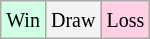<table class="wikitable">
<tr>
<td style="background-color: #d0ffe3;"><small>Win</small></td>
<td style="background-color: #f3f3f3;"><small>Draw</small></td>
<td style="background-color: #ffd0e3;"><small>Loss</small></td>
</tr>
</table>
